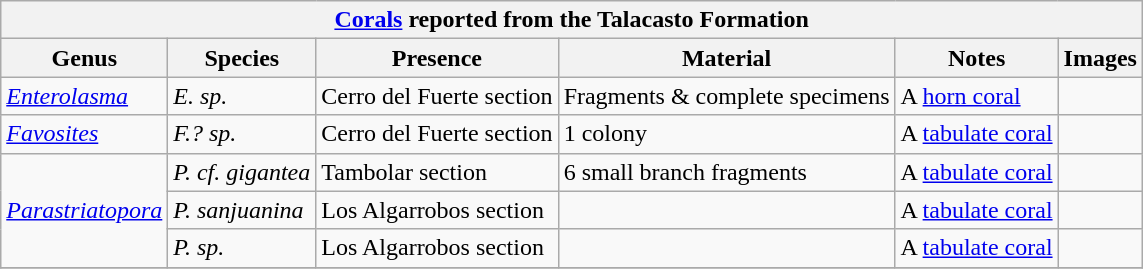<table class="wikitable" align="center">
<tr>
<th colspan="6" align="center"><strong><a href='#'>Corals</a> reported from the Talacasto Formation</strong></th>
</tr>
<tr>
<th>Genus</th>
<th>Species</th>
<th>Presence</th>
<th><strong>Material</strong></th>
<th>Notes</th>
<th>Images</th>
</tr>
<tr>
<td><em><a href='#'>Enterolasma</a></em></td>
<td><em>E. sp.</em></td>
<td>Cerro del Fuerte section</td>
<td>Fragments & complete specimens</td>
<td>A <a href='#'>horn coral</a></td>
<td></td>
</tr>
<tr>
<td><em><a href='#'>Favosites</a></em></td>
<td><em>F.? sp.</em></td>
<td>Cerro del Fuerte section</td>
<td>1 colony</td>
<td>A <a href='#'>tabulate coral</a></td>
<td></td>
</tr>
<tr>
<td rowspan="3"><em><a href='#'>Parastriatopora</a></em></td>
<td><em>P. cf. gigantea</em></td>
<td>Tambolar section</td>
<td>6 small branch fragments</td>
<td>A <a href='#'>tabulate coral</a></td>
<td></td>
</tr>
<tr>
<td><em>P. sanjuanina</em></td>
<td>Los Algarrobos section</td>
<td></td>
<td>A <a href='#'>tabulate coral</a></td>
<td></td>
</tr>
<tr>
<td><em>P. sp.</em></td>
<td>Los Algarrobos section</td>
<td></td>
<td>A <a href='#'>tabulate coral</a></td>
<td></td>
</tr>
<tr>
</tr>
</table>
